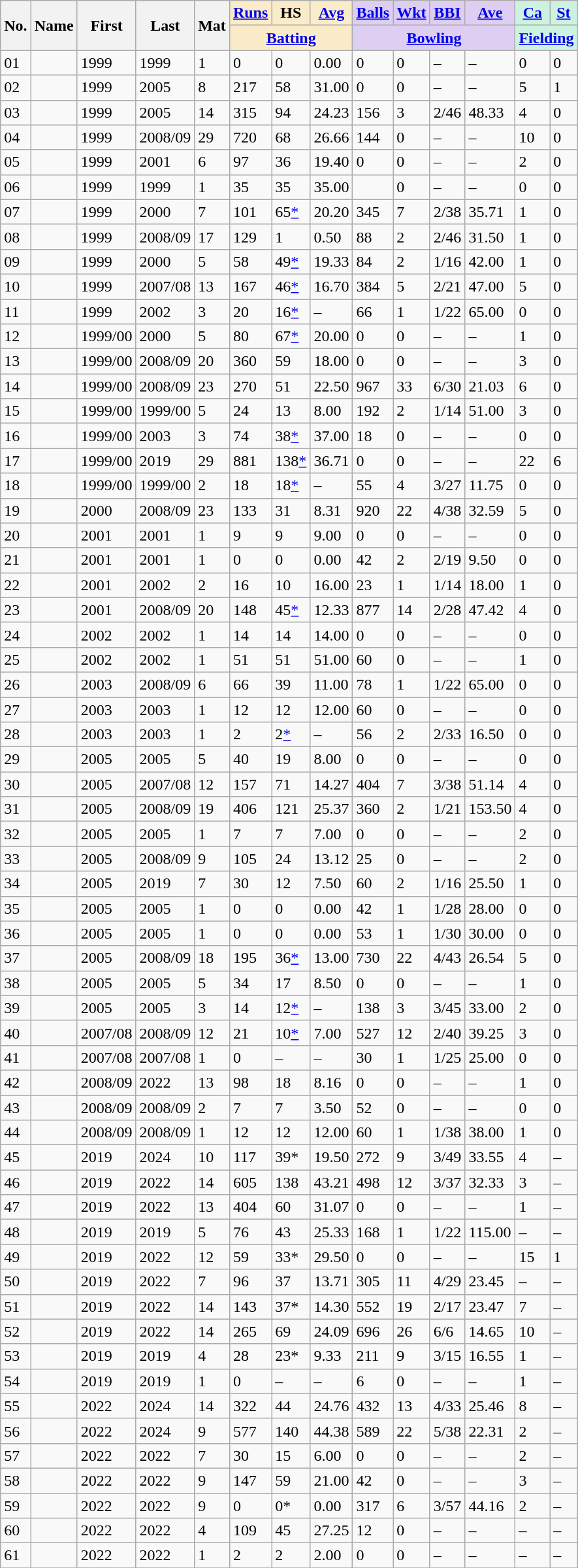<table class="wikitable sortable">
<tr align="center">
<th rowspan="2">No.</th>
<th rowspan="2">Name</th>
<th rowspan="2">First</th>
<th rowspan="2">Last</th>
<th rowspan="2">Mat</th>
<th style="background:#faecc8"><a href='#'>Runs</a></th>
<th style="background:#faecc8">HS</th>
<th style="background:#faecc8"><a href='#'>Avg</a></th>
<th style="background:#ddcef2"><a href='#'>Balls</a></th>
<th style="background:#ddcef2"><a href='#'>Wkt</a></th>
<th style="background:#ddcef2"><a href='#'>BBI</a></th>
<th style="background:#ddcef2"><a href='#'>Ave</a></th>
<th style="background:#cef2e0"><a href='#'>Ca</a></th>
<th style="background:#cef2e0"><a href='#'>St</a></th>
</tr>
<tr class="unsortable">
<th colspan=3 style="background:#faecc8"><a href='#'>Batting</a></th>
<th colspan=4 style="background:#ddcef2"><a href='#'>Bowling</a></th>
<th colspan=2 style="background:#cef2e0"><a href='#'>Fielding</a></th>
</tr>
<tr>
<td><span>0</span>1</td>
<td></td>
<td>1999</td>
<td>1999</td>
<td>1</td>
<td>0</td>
<td>0</td>
<td>0.00</td>
<td>0</td>
<td>0</td>
<td>–</td>
<td>–</td>
<td>0</td>
<td>0</td>
</tr>
<tr>
<td><span>0</span>2</td>
<td></td>
<td>1999</td>
<td>2005</td>
<td>8</td>
<td>217</td>
<td>58</td>
<td>31.00</td>
<td>0</td>
<td>0</td>
<td>–</td>
<td>–</td>
<td>5</td>
<td>1</td>
</tr>
<tr>
<td><span>0</span>3</td>
<td></td>
<td>1999</td>
<td>2005</td>
<td>14</td>
<td>315</td>
<td>94</td>
<td>24.23</td>
<td>156</td>
<td>3</td>
<td>2/46</td>
<td>48.33</td>
<td>4</td>
<td>0</td>
</tr>
<tr>
<td><span>0</span>4</td>
<td></td>
<td>1999</td>
<td>2008/09</td>
<td>29</td>
<td>720</td>
<td>68</td>
<td>26.66</td>
<td>144</td>
<td>0</td>
<td>–</td>
<td>–</td>
<td>10</td>
<td>0</td>
</tr>
<tr>
<td><span>0</span>5</td>
<td></td>
<td>1999</td>
<td>2001</td>
<td>6</td>
<td>97</td>
<td>36</td>
<td>19.40</td>
<td>0</td>
<td>0</td>
<td>–</td>
<td>–</td>
<td>2</td>
<td>0</td>
</tr>
<tr>
<td><span>0</span>6</td>
<td></td>
<td>1999</td>
<td>1999</td>
<td>1</td>
<td>35</td>
<td>35</td>
<td>35.00</td>
<td></td>
<td>0</td>
<td>–</td>
<td>–</td>
<td>0</td>
<td>0</td>
</tr>
<tr>
<td><span>0</span>7</td>
<td></td>
<td>1999</td>
<td>2000</td>
<td>7</td>
<td>101</td>
<td>65<a href='#'>*</a></td>
<td>20.20</td>
<td>345</td>
<td>7</td>
<td>2/38</td>
<td>35.71</td>
<td>1</td>
<td>0</td>
</tr>
<tr>
<td><span>0</span>8</td>
<td></td>
<td>1999</td>
<td>2008/09</td>
<td>17</td>
<td>129</td>
<td>1</td>
<td>0.50</td>
<td>88</td>
<td>2</td>
<td>2/46</td>
<td>31.50</td>
<td>1</td>
<td>0</td>
</tr>
<tr>
<td><span>0</span>9</td>
<td></td>
<td>1999</td>
<td>2000</td>
<td>5</td>
<td>58</td>
<td>49<a href='#'>*</a></td>
<td>19.33</td>
<td>84</td>
<td>2</td>
<td>1/16</td>
<td>42.00</td>
<td>1</td>
<td>0</td>
</tr>
<tr>
<td>10</td>
<td></td>
<td>1999</td>
<td>2007/08</td>
<td>13</td>
<td>167</td>
<td>46<a href='#'>*</a></td>
<td>16.70</td>
<td>384</td>
<td>5</td>
<td>2/21</td>
<td>47.00</td>
<td>5</td>
<td>0</td>
</tr>
<tr>
<td>11</td>
<td></td>
<td>1999</td>
<td>2002</td>
<td>3</td>
<td>20</td>
<td>16<a href='#'>*</a></td>
<td>–</td>
<td>66</td>
<td>1</td>
<td>1/22</td>
<td>65.00</td>
<td>0</td>
<td>0</td>
</tr>
<tr>
<td>12</td>
<td></td>
<td>1999/00</td>
<td>2000</td>
<td>5</td>
<td>80</td>
<td>67<a href='#'>*</a></td>
<td>20.00</td>
<td>0</td>
<td>0</td>
<td>–</td>
<td>–</td>
<td>1</td>
<td>0</td>
</tr>
<tr>
<td>13</td>
<td></td>
<td>1999/00</td>
<td>2008/09</td>
<td>20</td>
<td>360</td>
<td>59</td>
<td>18.00</td>
<td>0</td>
<td>0</td>
<td>–</td>
<td>–</td>
<td>3</td>
<td>0</td>
</tr>
<tr>
<td>14</td>
<td></td>
<td>1999/00</td>
<td>2008/09</td>
<td>23</td>
<td>270</td>
<td>51</td>
<td>22.50</td>
<td>967</td>
<td>33</td>
<td>6/30</td>
<td>21.03</td>
<td>6</td>
<td>0</td>
</tr>
<tr>
<td>15</td>
<td></td>
<td>1999/00</td>
<td>1999/00</td>
<td>5</td>
<td>24</td>
<td>13</td>
<td>8.00</td>
<td>192</td>
<td>2</td>
<td>1/14</td>
<td>51.00</td>
<td>3</td>
<td>0</td>
</tr>
<tr>
<td>16</td>
<td></td>
<td>1999/00</td>
<td>2003</td>
<td>3</td>
<td>74</td>
<td>38<a href='#'>*</a></td>
<td>37.00</td>
<td>18</td>
<td>0</td>
<td>–</td>
<td>–</td>
<td>0</td>
<td>0</td>
</tr>
<tr>
<td>17</td>
<td></td>
<td>1999/00</td>
<td>2019</td>
<td>29</td>
<td>881</td>
<td>138<a href='#'>*</a></td>
<td>36.71</td>
<td>0</td>
<td>0</td>
<td>–</td>
<td>–</td>
<td>22</td>
<td>6</td>
</tr>
<tr>
<td>18</td>
<td></td>
<td>1999/00</td>
<td>1999/00</td>
<td>2</td>
<td>18</td>
<td>18<a href='#'>*</a></td>
<td>–</td>
<td>55</td>
<td>4</td>
<td>3/27</td>
<td>11.75</td>
<td>0</td>
<td>0</td>
</tr>
<tr>
<td>19</td>
<td></td>
<td>2000</td>
<td>2008/09</td>
<td>23</td>
<td>133</td>
<td>31</td>
<td>8.31</td>
<td>920</td>
<td>22</td>
<td>4/38</td>
<td>32.59</td>
<td>5</td>
<td>0</td>
</tr>
<tr>
<td>20</td>
<td></td>
<td>2001</td>
<td>2001</td>
<td>1</td>
<td>9</td>
<td>9</td>
<td>9.00</td>
<td>0</td>
<td>0</td>
<td>–</td>
<td>–</td>
<td>0</td>
<td>0</td>
</tr>
<tr>
<td>21</td>
<td><strong></strong></td>
<td>2001</td>
<td>2001</td>
<td>1</td>
<td>0</td>
<td>0</td>
<td>0.00</td>
<td>42</td>
<td>2</td>
<td>2/19</td>
<td>9.50</td>
<td>0</td>
<td>0</td>
</tr>
<tr>
<td>22</td>
<td></td>
<td>2001</td>
<td>2002</td>
<td>2</td>
<td>16</td>
<td>10</td>
<td>16.00</td>
<td>23</td>
<td>1</td>
<td>1/14</td>
<td>18.00</td>
<td>1</td>
<td>0</td>
</tr>
<tr>
<td>23</td>
<td></td>
<td>2001</td>
<td>2008/09</td>
<td>20</td>
<td>148</td>
<td>45<a href='#'>*</a></td>
<td>12.33</td>
<td>877</td>
<td>14</td>
<td>2/28</td>
<td>47.42</td>
<td>4</td>
<td>0</td>
</tr>
<tr>
<td>24</td>
<td></td>
<td>2002</td>
<td>2002</td>
<td>1</td>
<td>14</td>
<td>14</td>
<td>14.00</td>
<td>0</td>
<td>0</td>
<td>–</td>
<td>–</td>
<td>0</td>
<td>0</td>
</tr>
<tr>
<td>25</td>
<td><strong></strong></td>
<td>2002</td>
<td>2002</td>
<td>1</td>
<td>51</td>
<td>51</td>
<td>51.00</td>
<td>60</td>
<td>0</td>
<td>–</td>
<td>–</td>
<td>1</td>
<td>0</td>
</tr>
<tr>
<td>26</td>
<td></td>
<td>2003</td>
<td>2008/09</td>
<td>6</td>
<td>66</td>
<td>39</td>
<td>11.00</td>
<td>78</td>
<td>1</td>
<td>1/22</td>
<td>65.00</td>
<td>0</td>
<td>0</td>
</tr>
<tr>
<td>27</td>
<td></td>
<td>2003</td>
<td>2003</td>
<td>1</td>
<td>12</td>
<td>12</td>
<td>12.00</td>
<td>60</td>
<td>0</td>
<td>–</td>
<td>–</td>
<td>0</td>
<td>0</td>
</tr>
<tr>
<td>28</td>
<td><strong></strong></td>
<td>2003</td>
<td>2003</td>
<td>1</td>
<td>2</td>
<td>2<a href='#'>*</a></td>
<td>–</td>
<td>56</td>
<td>2</td>
<td>2/33</td>
<td>16.50</td>
<td>0</td>
<td>0</td>
</tr>
<tr>
<td>29</td>
<td></td>
<td>2005</td>
<td>2005</td>
<td>5</td>
<td>40</td>
<td>19</td>
<td>8.00</td>
<td>0</td>
<td>0</td>
<td>–</td>
<td>–</td>
<td>0</td>
<td>0</td>
</tr>
<tr>
<td>30</td>
<td></td>
<td>2005</td>
<td>2007/08</td>
<td>12</td>
<td>157</td>
<td>71</td>
<td>14.27</td>
<td>404</td>
<td>7</td>
<td>3/38</td>
<td>51.14</td>
<td>4</td>
<td>0</td>
</tr>
<tr>
<td>31</td>
<td></td>
<td>2005</td>
<td>2008/09</td>
<td>19</td>
<td>406</td>
<td>121</td>
<td>25.37</td>
<td>360</td>
<td>2</td>
<td>1/21</td>
<td>153.50</td>
<td>4</td>
<td>0</td>
</tr>
<tr>
<td>32</td>
<td><strong></strong></td>
<td>2005</td>
<td>2005</td>
<td>1</td>
<td>7</td>
<td>7</td>
<td>7.00</td>
<td>0</td>
<td>0</td>
<td>–</td>
<td>–</td>
<td>2</td>
<td>0</td>
</tr>
<tr>
<td>33</td>
<td></td>
<td>2005</td>
<td>2008/09</td>
<td>9</td>
<td>105</td>
<td>24</td>
<td>13.12</td>
<td>25</td>
<td>0</td>
<td>–</td>
<td>–</td>
<td>2</td>
<td>0</td>
</tr>
<tr>
<td>34</td>
<td></td>
<td>2005</td>
<td>2019</td>
<td>7</td>
<td>30</td>
<td>12</td>
<td>7.50</td>
<td>60</td>
<td>2</td>
<td>1/16</td>
<td>25.50</td>
<td>1</td>
<td>0</td>
</tr>
<tr>
<td>35</td>
<td></td>
<td>2005</td>
<td>2005</td>
<td>1</td>
<td>0</td>
<td>0</td>
<td>0.00</td>
<td>42</td>
<td>1</td>
<td>1/28</td>
<td>28.00</td>
<td>0</td>
<td>0</td>
</tr>
<tr>
<td>36</td>
<td></td>
<td>2005</td>
<td>2005</td>
<td>1</td>
<td>0</td>
<td>0</td>
<td>0.00</td>
<td>53</td>
<td>1</td>
<td>1/30</td>
<td>30.00</td>
<td>0</td>
<td>0</td>
</tr>
<tr>
<td>37</td>
<td></td>
<td>2005</td>
<td>2008/09</td>
<td>18</td>
<td>195</td>
<td>36<a href='#'>*</a></td>
<td>13.00</td>
<td>730</td>
<td>22</td>
<td>4/43</td>
<td>26.54</td>
<td>5</td>
<td>0</td>
</tr>
<tr>
<td>38</td>
<td></td>
<td>2005</td>
<td>2005</td>
<td>5</td>
<td>34</td>
<td>17</td>
<td>8.50</td>
<td>0</td>
<td>0</td>
<td>–</td>
<td>–</td>
<td>1</td>
<td>0</td>
</tr>
<tr>
<td>39</td>
<td></td>
<td>2005</td>
<td>2005</td>
<td>3</td>
<td>14</td>
<td>12<a href='#'>*</a></td>
<td>–</td>
<td>138</td>
<td>3</td>
<td>3/45</td>
<td>33.00</td>
<td>2</td>
<td>0</td>
</tr>
<tr>
<td>40</td>
<td></td>
<td>2007/08</td>
<td>2008/09</td>
<td>12</td>
<td>21</td>
<td>10<a href='#'>*</a></td>
<td>7.00</td>
<td>527</td>
<td>12</td>
<td>2/40</td>
<td>39.25</td>
<td>3</td>
<td>0</td>
</tr>
<tr>
<td>41</td>
<td></td>
<td>2007/08</td>
<td>2007/08</td>
<td>1</td>
<td>0</td>
<td>–</td>
<td>–</td>
<td>30</td>
<td>1</td>
<td>1/25</td>
<td>25.00</td>
<td>0</td>
<td>0</td>
</tr>
<tr>
<td>42</td>
<td></td>
<td>2008/09</td>
<td>2022</td>
<td>13</td>
<td>98</td>
<td>18</td>
<td>8.16</td>
<td>0</td>
<td>0</td>
<td>–</td>
<td>–</td>
<td>1</td>
<td>0</td>
</tr>
<tr>
<td>43</td>
<td></td>
<td>2008/09</td>
<td>2008/09</td>
<td>2</td>
<td>7</td>
<td>7</td>
<td>3.50</td>
<td>52</td>
<td>0</td>
<td>–</td>
<td>–</td>
<td>0</td>
<td>0</td>
</tr>
<tr>
<td>44</td>
<td></td>
<td>2008/09</td>
<td>2008/09</td>
<td>1</td>
<td>12</td>
<td>12</td>
<td>12.00</td>
<td>60</td>
<td>1</td>
<td>1/38</td>
<td>38.00</td>
<td>1</td>
<td>0</td>
</tr>
<tr>
<td>45</td>
<td></td>
<td>2019</td>
<td>2024</td>
<td>10</td>
<td>117</td>
<td>39*</td>
<td>19.50</td>
<td>272</td>
<td>9</td>
<td>3/49</td>
<td>33.55</td>
<td>4</td>
<td>–</td>
</tr>
<tr>
<td>46</td>
<td></td>
<td>2019</td>
<td>2022</td>
<td>14</td>
<td>605</td>
<td>138</td>
<td>43.21</td>
<td>498</td>
<td>12</td>
<td>3/37</td>
<td>32.33</td>
<td>3</td>
<td>–</td>
</tr>
<tr>
<td>47</td>
<td></td>
<td>2019</td>
<td>2022</td>
<td>13</td>
<td>404</td>
<td>60</td>
<td>31.07</td>
<td>0</td>
<td>0</td>
<td>–</td>
<td>–</td>
<td>1</td>
<td>–</td>
</tr>
<tr>
<td>48</td>
<td></td>
<td>2019</td>
<td>2019</td>
<td>5</td>
<td>76</td>
<td>43</td>
<td>25.33</td>
<td>168</td>
<td>1</td>
<td>1/22</td>
<td>115.00</td>
<td>–</td>
<td>–</td>
</tr>
<tr>
<td>49</td>
<td></td>
<td>2019</td>
<td>2022</td>
<td>12</td>
<td>59</td>
<td>33*</td>
<td>29.50</td>
<td>0</td>
<td>0</td>
<td>–</td>
<td>–</td>
<td>15</td>
<td>1</td>
</tr>
<tr>
<td>50</td>
<td></td>
<td>2019</td>
<td>2022</td>
<td>7</td>
<td>96</td>
<td>37</td>
<td>13.71</td>
<td>305</td>
<td>11</td>
<td>4/29</td>
<td>23.45</td>
<td>–</td>
<td>–</td>
</tr>
<tr>
<td>51</td>
<td></td>
<td>2019</td>
<td>2022</td>
<td>14</td>
<td>143</td>
<td>37*</td>
<td>14.30</td>
<td>552</td>
<td>19</td>
<td>2/17</td>
<td>23.47</td>
<td>7</td>
<td>–</td>
</tr>
<tr>
<td>52</td>
<td></td>
<td>2019</td>
<td>2022</td>
<td>14</td>
<td>265</td>
<td>69</td>
<td>24.09</td>
<td>696</td>
<td>26</td>
<td>6/6</td>
<td>14.65</td>
<td>10</td>
<td>–</td>
</tr>
<tr>
<td>53</td>
<td></td>
<td>2019</td>
<td>2019</td>
<td>4</td>
<td>28</td>
<td>23*</td>
<td>9.33</td>
<td>211</td>
<td>9</td>
<td>3/15</td>
<td>16.55</td>
<td>1</td>
<td>–</td>
</tr>
<tr>
<td>54</td>
<td></td>
<td>2019</td>
<td>2019</td>
<td>1</td>
<td>0</td>
<td>–</td>
<td>–</td>
<td>6</td>
<td>0</td>
<td>–</td>
<td>–</td>
<td>1</td>
<td>–</td>
</tr>
<tr>
<td>55</td>
<td></td>
<td>2022</td>
<td>2024</td>
<td>14</td>
<td>322</td>
<td>44</td>
<td>24.76</td>
<td>432</td>
<td>13</td>
<td>4/33</td>
<td>25.46</td>
<td>8</td>
<td>–</td>
</tr>
<tr>
<td>56</td>
<td></td>
<td>2022</td>
<td>2024</td>
<td>9</td>
<td>577</td>
<td>140</td>
<td>44.38</td>
<td>589</td>
<td>22</td>
<td>5/38</td>
<td>22.31</td>
<td>2</td>
<td>–</td>
</tr>
<tr>
<td>57</td>
<td></td>
<td>2022</td>
<td>2022</td>
<td>7</td>
<td>30</td>
<td>15</td>
<td>6.00</td>
<td>0</td>
<td>0</td>
<td>–</td>
<td>–</td>
<td>2</td>
<td>–</td>
</tr>
<tr>
<td>58</td>
<td></td>
<td>2022</td>
<td>2022</td>
<td>9</td>
<td>147</td>
<td>59</td>
<td>21.00</td>
<td>42</td>
<td>0</td>
<td>–</td>
<td>–</td>
<td>3</td>
<td>–</td>
</tr>
<tr>
<td>59</td>
<td></td>
<td>2022</td>
<td>2022</td>
<td>9</td>
<td>0</td>
<td>0*</td>
<td>0.00</td>
<td>317</td>
<td>6</td>
<td>3/57</td>
<td>44.16</td>
<td>2</td>
<td>–</td>
</tr>
<tr>
<td>60</td>
<td></td>
<td>2022</td>
<td>2022</td>
<td>4</td>
<td>109</td>
<td>45</td>
<td>27.25</td>
<td>12</td>
<td>0</td>
<td>–</td>
<td>–</td>
<td>–</td>
<td>–</td>
</tr>
<tr>
<td>61</td>
<td></td>
<td>2022</td>
<td>2022</td>
<td>1</td>
<td>2</td>
<td>2</td>
<td>2.00</td>
<td>0</td>
<td>0</td>
<td>–</td>
<td>–</td>
<td>–</td>
<td>–</td>
</tr>
<tr>
</tr>
</table>
